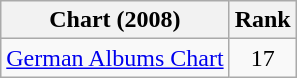<table class="wikitable sortable">
<tr>
<th>Chart (2008)</th>
<th>Rank</th>
</tr>
<tr>
<td><a href='#'>German Albums Chart</a></td>
<td style="text-align:center;">17</td>
</tr>
</table>
